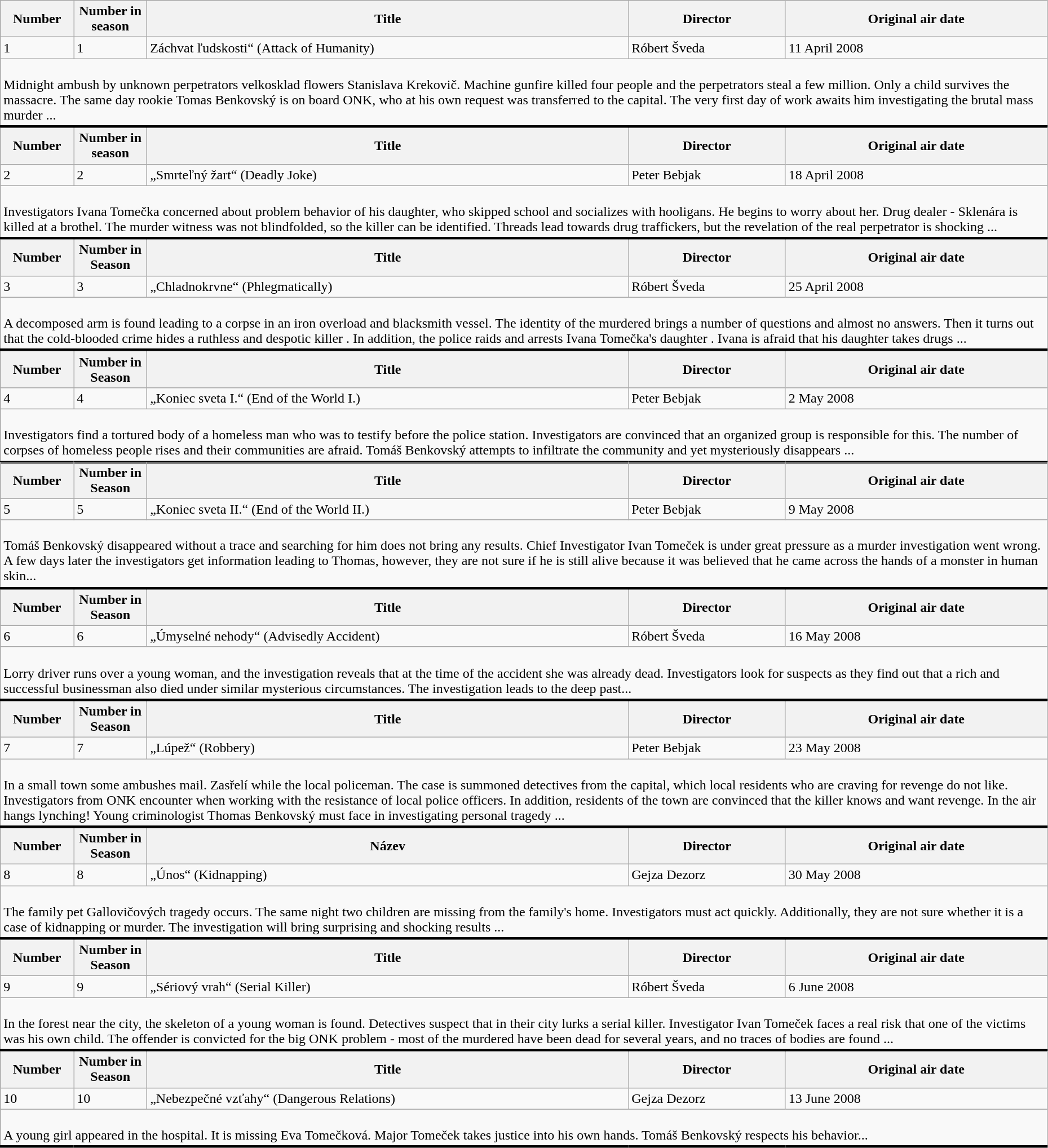<table class="wikitable" style="width: 98%;">
<tr>
<th width="7%">Number</th>
<th width="7%">Number in season</th>
<th>Title</th>
<th width="15%">Director</th>
<th width="25%">Original air date</th>
</tr>
<tr>
<td>1</td>
<td>1</td>
<td>Záchvat ľudskosti“ (Attack of Humanity)</td>
<td>Róbert Šveda</td>
<td>11 April 2008</td>
</tr>
<tr>
<td colspan="5" style="border-bottom:3px solid black"><br>Midnight ambush by unknown perpetrators velkosklad flowers Stanislava Krekovič. Machine gunfire killed four people and the perpetrators steal a few million. Only a child survives the massacre. The same day rookie Tomas Benkovský is on board ONK, who at his own request was transferred to the capital. The very first day of work awaits him investigating the brutal mass murder ...</td>
</tr>
<tr>
<th width="7%">Number</th>
<th width="7%">Number in season</th>
<th>Title</th>
<th width="15%">Director</th>
<th width="25%">Original air date</th>
</tr>
<tr>
<td>2</td>
<td>2</td>
<td>„Smrteľný žart“ (Deadly Joke)</td>
<td>Peter Bebjak</td>
<td>18 April 2008</td>
</tr>
<tr>
<td colspan="5" style="border-bottom:3px solid black"><br>Investigators Ivana Tomečka concerned about problem behavior of his daughter, who skipped school and socializes with hooligans. He begins to worry about her. Drug dealer - Sklenára is killed at a brothel. The murder witness was not blindfolded, so the killer can be identified. Threads lead towards drug traffickers, but the revelation of the real perpetrator is shocking ...</td>
</tr>
<tr>
<th width="7%">Number</th>
<th width="7%">Number in Season</th>
<th>Title</th>
<th width="15%">Director</th>
<th width="25%">Original air date</th>
</tr>
<tr>
<td>3</td>
<td>3</td>
<td>„Chladnokrvne“ (Phlegmatically)</td>
<td>Róbert Šveda</td>
<td>25 April 2008</td>
</tr>
<tr>
<td colspan="5" style="border-bottom:3px solid black"><br>A decomposed arm is found leading to a corpse in an iron overload and blacksmith vessel. The identity of the murdered brings a number of questions and almost no answers. Then it turns out that the cold-blooded crime hides a ruthless and despotic killer . In addition, the police raids and arrests Ivana Tomečka's daughter . Ivana is afraid that his daughter takes drugs ...</td>
</tr>
<tr>
<th width="7%">Number</th>
<th width="7%">Number in Season</th>
<th>Title</th>
<th width="15%">Director</th>
<th width="25%">Original air date</th>
</tr>
<tr>
<td>4</td>
<td>4</td>
<td>„Koniec sveta I.“ (End of the World I.)</td>
<td>Peter Bebjak</td>
<td>2 May 2008</td>
</tr>
<tr>
<td colspan="5" style="border-bottom:3px solid black"><br>Investigators find a tortured body of a homeless man who was to testify before the police station. Investigators are convinced that an organized group is responsible for this. The number of corpses of homeless people rises and their communities are afraid. Tomáš Benkovský attempts to infiltrate the community and yet mysteriously disappears ...</td>
</tr>
<tr>
</tr>
<tr>
<th width="7%">Number</th>
<th width="7%">Number in Season</th>
<th>Title</th>
<th width="15%">Director</th>
<th width="25%">Original air date</th>
</tr>
<tr>
<td>5</td>
<td>5</td>
<td>„Koniec sveta II.“ (End of the World II.)</td>
<td>Peter Bebjak</td>
<td>9 May 2008</td>
</tr>
<tr>
<td colspan="5" style="border-bottom:3px solid black"><br>Tomáš Benkovský disappeared without a trace and searching for him does not bring any results. Chief Investigator Ivan Tomeček is under great pressure as a murder investigation went wrong. A few days later the investigators get information leading to Thomas, however, they are not sure if he is still alive because it was believed that he came across the hands of a monster in human skin...</td>
</tr>
<tr>
<th width="7%">Number</th>
<th width="7%">Number in Season</th>
<th>Title</th>
<th width="15%">Director</th>
<th width="25%">Original air date</th>
</tr>
<tr>
<td>6</td>
<td>6</td>
<td>„Úmyselné nehody“ (Advisedly Accident)</td>
<td>Róbert Šveda</td>
<td>16 May 2008</td>
</tr>
<tr>
<td colspan="5" style="border-bottom:3px solid black"><br>Lorry driver runs over a young woman, and the investigation reveals that at the time of the accident she was already dead. Investigators look for suspects as they find out that a rich and successful businessman also died under similar mysterious circumstances. The investigation leads to the deep past...</td>
</tr>
<tr>
<th width="7%">Number</th>
<th width="7%">Number in Season</th>
<th>Title</th>
<th width="15%">Director</th>
<th width="25%">Original air date</th>
</tr>
<tr>
<td>7</td>
<td>7</td>
<td>„Lúpež“ (Robbery)</td>
<td>Peter Bebjak</td>
<td>23 May 2008</td>
</tr>
<tr>
<td colspan="5" style="border-bottom:3px solid black"><br>In a small town some ambushes mail. Zasřelí while the local policeman. The case is summoned detectives from the capital, which local residents who are craving for revenge do not like. Investigators from ONK encounter when working with the resistance of local police officers. In addition, residents of the town are convinced that the killer knows and want revenge. In the air hangs lynching! Young criminologist Thomas Benkovský must face in investigating personal tragedy ...</td>
</tr>
<tr>
<th width="7%">Number</th>
<th width="7%">Number in Season</th>
<th>Název</th>
<th width="15%">Director</th>
<th width="25%">Original air date</th>
</tr>
<tr>
<td>8</td>
<td>8</td>
<td>„Únos“ (Kidnapping)</td>
<td>Gejza Dezorz</td>
<td>30 May 2008</td>
</tr>
<tr>
<td colspan="5" style="border-bottom:3px solid black"><br>The family pet Gallovičových tragedy occurs. The same night two children are missing from the family's home. Investigators must act quickly. Additionally, they are not sure whether it is a case of kidnapping or murder. The investigation will bring surprising and shocking results ...</td>
</tr>
<tr>
<th width="7%">Number</th>
<th width="7%">Number in Season</th>
<th>Title</th>
<th width="15%">Director</th>
<th width="25%">Original air date</th>
</tr>
<tr>
<td>9</td>
<td>9</td>
<td>„Sériový vrah“ (Serial Killer)</td>
<td>Róbert Šveda</td>
<td>6 June 2008</td>
</tr>
<tr>
<td colspan="5" style="border-bottom:3px solid black"><br>In the forest near the city, the skeleton of a young woman is found. Detectives suspect that in their city lurks a serial killer. Investigator Ivan Tomeček faces a real risk that one of the victims was his own child. The offender is convicted for the big ONK problem - most of the murdered have been dead for several years, and no traces of bodies are found ...</td>
</tr>
<tr>
<th width="7%">Number</th>
<th width="7%">Number in Season</th>
<th>Title</th>
<th width="15%">Director</th>
<th width="25%">Original air date</th>
</tr>
<tr>
<td>10</td>
<td>10</td>
<td>„Nebezpečné vzťahy“ (Dangerous Relations)</td>
<td>Gejza Dezorz</td>
<td>13 June 2008</td>
</tr>
<tr>
<td colspan="5" style="border-bottom:3px solid black"><br>A young girl appeared in the hospital. It is missing Eva Tomečková. Major Tomeček takes justice into his own hands. Tomáš Benkovský respects his behavior...</td>
</tr>
</table>
